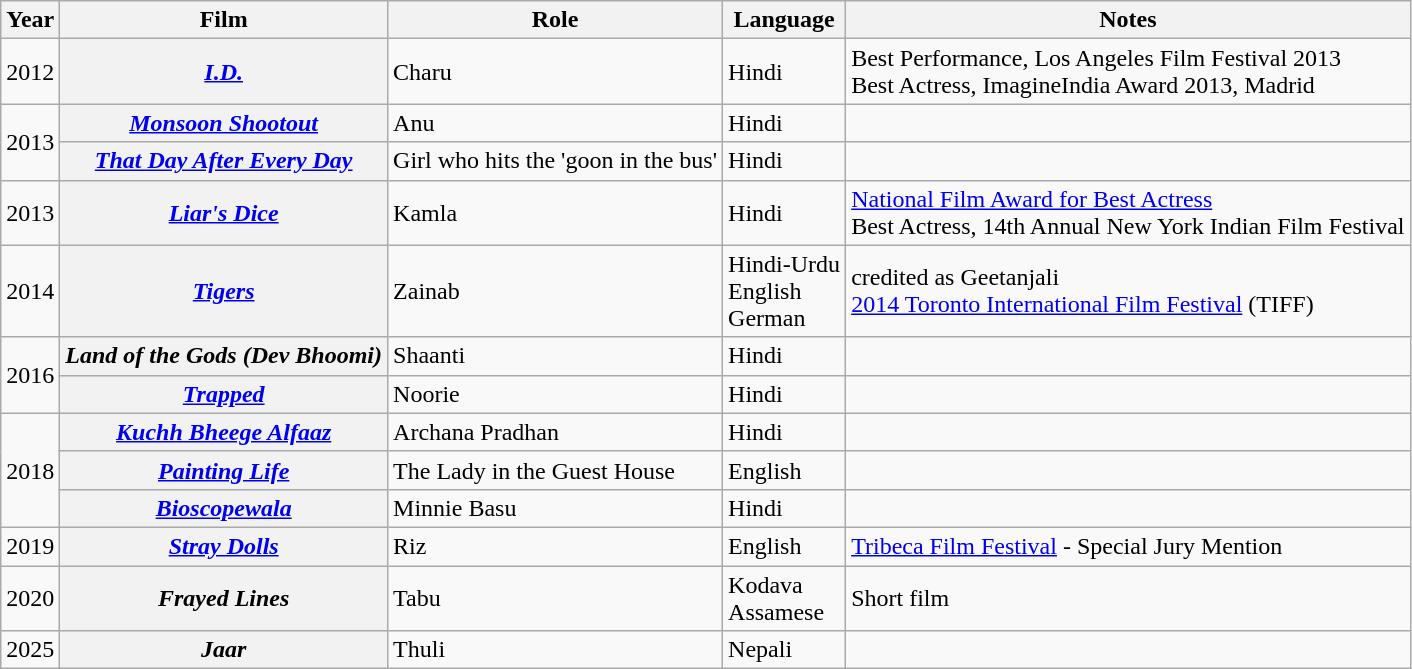<table class="wikitable sortable plainrowheaders">
<tr>
<th scope="col">Year</th>
<th scope="col">Film</th>
<th scope="col">Role</th>
<th scope="col">Language</th>
<th scope="col">Notes</th>
</tr>
<tr>
<td>2012</td>
<th scope="row"><em><a href='#'>I.D.</a></em></th>
<td>Charu</td>
<td>Hindi</td>
<td>Best Performance, Los Angeles Film Festival 2013<br>Best Actress, ImagineIndia Award 2013, Madrid</td>
</tr>
<tr>
<td rowspan="2">2013</td>
<th scope="row"><em><a href='#'>Monsoon Shootout</a></em></th>
<td>Anu</td>
<td>Hindi</td>
<td></td>
</tr>
<tr>
<th scope="row"><em><a href='#'>That Day After Every Day</a></em></th>
<td>Girl who hits the 'goon in the bus'</td>
<td>Hindi</td>
<td></td>
</tr>
<tr>
<td>2013</td>
<th scope="row"><em><a href='#'>Liar's Dice</a></em></th>
<td>Kamla</td>
<td>Hindi</td>
<td><a href='#'>National Film Award for Best Actress</a><br>Best Actress, 14th Annual New York Indian Film Festival</td>
</tr>
<tr>
<td>2014</td>
<th scope="row"><em><a href='#'>Tigers</a></em></th>
<td>Zainab</td>
<td>Hindi-Urdu<br>English<br>German</td>
<td>credited as Geetanjali<br><a href='#'>2014 Toronto International Film Festival</a> (TIFF)</td>
</tr>
<tr>
<td rowspan="2">2016</td>
<th scope="row"><em>Land of the Gods (Dev Bhoomi)</em></th>
<td>Shaanti</td>
<td>Hindi</td>
<td></td>
</tr>
<tr>
<th scope="row"><em><a href='#'>Trapped</a></em></th>
<td>Noorie</td>
<td>Hindi</td>
<td></td>
</tr>
<tr>
<td rowspan="3">2018</td>
<th scope="row"><em><a href='#'>Kuchh Bheege Alfaaz</a></em></th>
<td>Archana Pradhan</td>
<td>Hindi</td>
<td></td>
</tr>
<tr>
<th scope="row"><em><a href='#'>Painting Life</a></em></th>
<td>The Lady in the Guest House</td>
<td>English</td>
<td></td>
</tr>
<tr>
<th scope="row"><em><a href='#'>Bioscopewala</a></em></th>
<td>Minnie Basu</td>
<td>Hindi</td>
<td></td>
</tr>
<tr>
<td>2019</td>
<th scope="row"><em><a href='#'>Stray Dolls</a></em></th>
<td>Riz</td>
<td>English</td>
<td><a href='#'>Tribeca Film Festival</a> - Special Jury Mention</td>
</tr>
<tr>
<td>2020</td>
<th scope="row"><em>Frayed Lines</em></th>
<td>Tabu</td>
<td>Kodava<br>Assamese</td>
<td>Short film</td>
</tr>
<tr>
<td>2025</td>
<th scope="row"><em>Jaar</em></th>
<td>Thuli</td>
<td>Nepali</td>
<td></td>
</tr>
</table>
